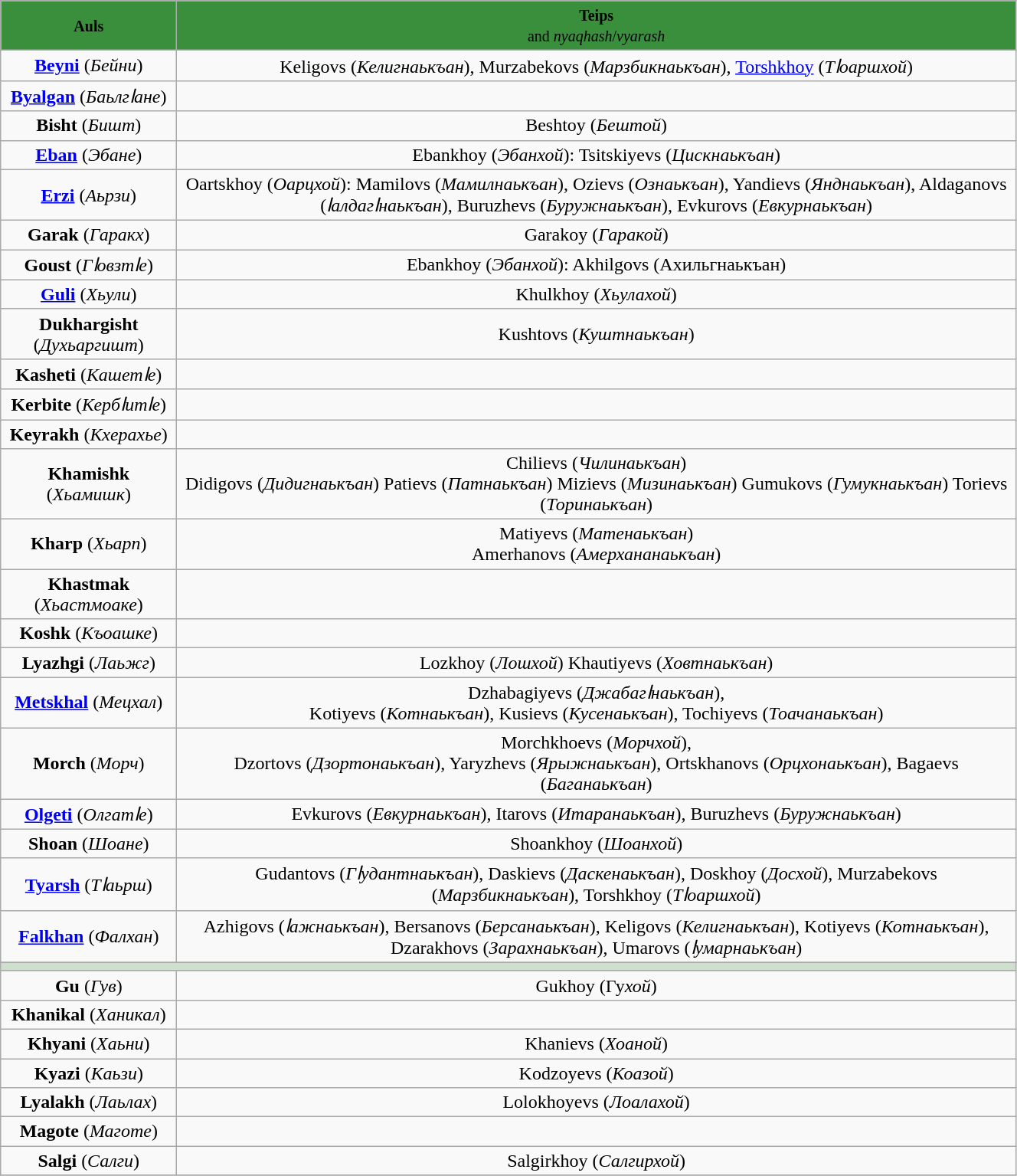<table class="wikitable" style="width:70%; text-align:center;">
<tr style="background: #3A8F3C; text-align: center">
<td><small><span><strong>Auls</strong></span></small></td>
<td><small><span><strong>Teips</strong><br> and <em>nyaqhash</em>/<em>vyarash</em></span></small></td>
</tr>
<tr>
<td><strong><a href='#'>Beyni</a></strong> (<em>Бейни</em>)</td>
<td>Keligovs (<em>Келигнаькъан</em>), Murzabekovs (<em>Марзбикнаькъан</em>), <a href='#'>Torshkhoy</a> (<em>Тӏоаршхой</em>)</td>
</tr>
<tr>
<td><strong><a href='#'>Byalgan</a></strong> (<em>Баьлгӏане</em>)</td>
<td></td>
</tr>
<tr>
<td><strong>Bisht</strong> (<em>Бишт</em>)</td>
<td>Beshtoy (<em>Бештой</em>)</td>
</tr>
<tr>
<td><strong><a href='#'>Eban</a></strong> (<em>Эбане</em>)</td>
<td>Ebankhoy (<em>Эбанхой</em>): Tsitskiyevs (<em>Цискнаькъан</em>)</td>
</tr>
<tr>
<td><strong><a href='#'>Erzi</a></strong> (<em>Аьрзи</em>)</td>
<td>Oartskhoy (<em>Оарцхой</em>): Mamilovs (<em>Мамилнаькъан</em>), Ozievs (<em>Ознаькъан</em>), Yandievs (<em>Янднаькъан</em>), Aldaganovs (<em>ӏалдагӏнаькъан</em>), Buruzhevs (<em>Буружнаькъан</em>), Evkurovs (<em>Евкурнаькъан</em>)</td>
</tr>
<tr>
<td><strong>Garak</strong> (<em>Гаракх</em>)</td>
<td>Garakoy (<em>Гаракой</em>)</td>
</tr>
<tr>
<td><strong>Goust</strong> (<em>Гӏовзтӏе</em>)</td>
<td>Ebankhoy (<em>Эбанхой</em>): Akhilgovs (Ахильгнаькъан)</td>
</tr>
<tr>
<td><strong><a href='#'>Guli</a></strong> (<em>Хьули</em>)</td>
<td>Khulkhoy (<em>Хьулахой</em>)</td>
</tr>
<tr>
<td><strong>Dukhargisht</strong> (<em>Духьаргишт</em>)</td>
<td>Kushtovs (<em>Куштнаькъан</em>)</td>
</tr>
<tr>
<td><strong>Kasheti</strong> (<em>Кашетӏе</em>)</td>
<td></td>
</tr>
<tr>
<td><strong>Kerbite</strong> (<em>Кербӏитӏе</em>)</td>
<td></td>
</tr>
<tr>
<td><strong>Keyrakh</strong> (<em>Кхерахье</em>)</td>
<td></td>
</tr>
<tr>
<td><strong>Khamishk</strong> (<em>Хьамишк</em>)</td>
<td>Chilievs (<em>Чилинаькъан</em>)<br>Didigovs (<em>Дидигнаькъан</em>)
Patievs (<em>Патнаькъан</em>)
Mizievs (<em>Мизинаькъан</em>)
Gumukovs (<em>Гумукнаькъан</em>)
Torievs (<em>Торинаькъан</em>)</td>
</tr>
<tr>
<td><strong>Kharp</strong> (<em>Хьарп</em>)</td>
<td>Matiyevs (<em>Матенаькъан</em>)<br>Amerhanovs (<em>Амерхананаькъан</em>)</td>
</tr>
<tr>
<td><strong>Khastmak</strong> (<em>Хьастмоаке</em>)</td>
<td></td>
</tr>
<tr>
<td><strong>Koshk</strong> (<em>Къоашке</em>)</td>
<td></td>
</tr>
<tr>
<td><strong>Lyazhgi</strong> (<em>Лаьжг</em>)</td>
<td>Lozkhoy (<em>Лошхой</em>) Khautiyevs (<em>Ховтнаькъан</em>)</td>
</tr>
<tr>
<td><strong><a href='#'>Metskhal</a></strong> (<em>Мецхал</em>)</td>
<td>Dzhabagiyevs (<em>Джабагӏнаькъан</em>),<br>Kotiyevs (<em>Котнаькъан</em>), 
Kusievs (<em>Кусенаькъан</em>), 
Tochiyevs (<em>Тоачанаькъан</em>)</td>
</tr>
<tr>
<td><strong>Morch</strong> (<em>Морч</em>)</td>
<td>Morchkhoevs (<em>Морчхой</em>),<br>Dzortovs (<em>Дзортонаькъан</em>),
Yaryzhevs (<em>Ярыжнаькъан</em>),
Ortskhanovs (<em>Орцхонаькъан</em>),
Bagaevs (<em>Баганаькъан</em>)</td>
</tr>
<tr>
<td><strong><a href='#'>Olgeti</a></strong> (<em>Олгатӏе</em>)</td>
<td>Evkurovs (<em>Евкурнаькъан</em>), Itarovs (<em>Итаранаькъан</em>), Buruzhevs (<em>Буружнаькъан</em>)</td>
</tr>
<tr>
<td><strong>Shoan</strong> (<em>Шоане</em>)</td>
<td>Shoankhoy (<em>Шоанхой</em>)</td>
</tr>
<tr>
<td><strong><a href='#'>Tyarsh</a></strong> (<em>Тӏаьрш</em>)</td>
<td>Gudantovs (<em>Гӏудантнаькъан</em>), Daskievs (<em>Даскенаькъан</em>), Doskhoy (<em>Досхой</em>), Murzabekovs (<em>Марзбикнаькъан</em>), Torshkhoy (<em>Тӏоаршхой</em>)</td>
</tr>
<tr>
<td><strong><a href='#'>Falkhan</a></strong> (<em>Фалхан</em>)</td>
<td>Azhigovs (<em>ӏажнаькъан</em>), Bersanovs (<em>Берсанаькъан</em>), Keligovs (<em>Келигнаькъан</em>), Kotiyevs (<em>Котнаькъан</em>), Dzarakhovs (<em>Зарахнаькъан</em>), Umarovs (<em>ӏумарнаькъан</em>)</td>
</tr>
<tr>
</tr>
<tr style="background: #3A8F3B3D">
<td colspan="78"></td>
</tr>
<tr>
<td><strong>Gu</strong> (<em>Гув</em>)</td>
<td>Gukhoy (Гу<em>хой</em>)</td>
</tr>
<tr>
<td><strong>Khanikal</strong> (<em>Ханикал</em>)</td>
<td></td>
</tr>
<tr>
<td><strong>Khyani</strong> (<em>Хаьни</em>)</td>
<td>Khanievs (<em>Хоаной</em>)</td>
</tr>
<tr>
<td><strong>Kyazi</strong> (<em>Каьзи</em>)</td>
<td>Kodzoyevs (<em>Коазой</em>)</td>
</tr>
<tr>
<td><strong>Lyalakh</strong> (<em>Лаьлах</em>)</td>
<td>Lolokhoyevs (<em>Лоалахой</em>)</td>
</tr>
<tr>
<td><strong>Magote</strong> (<em>Маготе</em>)</td>
<td></td>
</tr>
<tr>
<td><strong>Salgi</strong> (<em>Салги</em>)</td>
<td>Salgirkhoy (<em>Салгирхой</em>)</td>
</tr>
<tr>
</tr>
</table>
